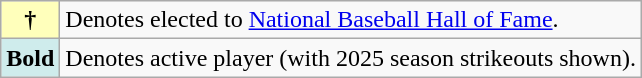<table class="wikitable">
<tr>
<th scope="row" style="background: #ffffbb">†</th>
<td>Denotes elected to <a href='#'>National Baseball Hall of Fame</a>.</td>
</tr>
<tr>
<th scope="row" style="background: #cfecec;"><strong>Bold</strong></th>
<td>Denotes active player (with 2025 season strikeouts shown).</td>
</tr>
</table>
